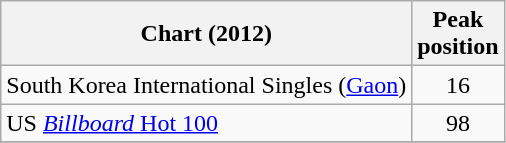<table class="wikitable sortable">
<tr>
<th>Chart (2012)</th>
<th>Peak<br>position</th>
</tr>
<tr>
<td>South Korea International Singles (<a href='#'>Gaon</a>)</td>
<td style="text-align:center;">16</td>
</tr>
<tr>
<td>US <a href='#'><em>Billboard</em> Hot 100</a></td>
<td align="center">98</td>
</tr>
<tr>
</tr>
</table>
